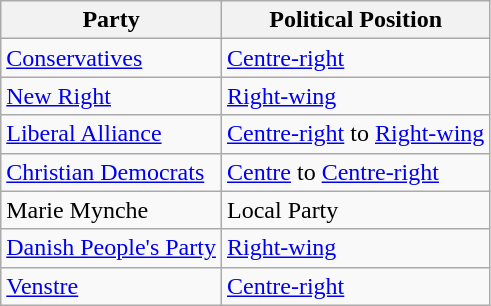<table class="wikitable mw-collapsible mw-collapsed">
<tr>
<th>Party</th>
<th>Political Position</th>
</tr>
<tr>
<td><a href='#'>Conservatives</a></td>
<td><a href='#'>Centre-right</a></td>
</tr>
<tr>
<td><a href='#'>New Right</a></td>
<td><a href='#'>Right-wing</a></td>
</tr>
<tr>
<td><a href='#'>Liberal Alliance</a></td>
<td><a href='#'>Centre-right</a> to <a href='#'>Right-wing</a></td>
</tr>
<tr>
<td><a href='#'>Christian Democrats</a></td>
<td><a href='#'>Centre</a> to <a href='#'>Centre-right</a></td>
</tr>
<tr>
<td>Marie Mynche</td>
<td>Local Party</td>
</tr>
<tr>
<td><a href='#'>Danish People's Party</a></td>
<td><a href='#'>Right-wing</a></td>
</tr>
<tr>
<td><a href='#'>Venstre</a></td>
<td><a href='#'>Centre-right</a></td>
</tr>
</table>
